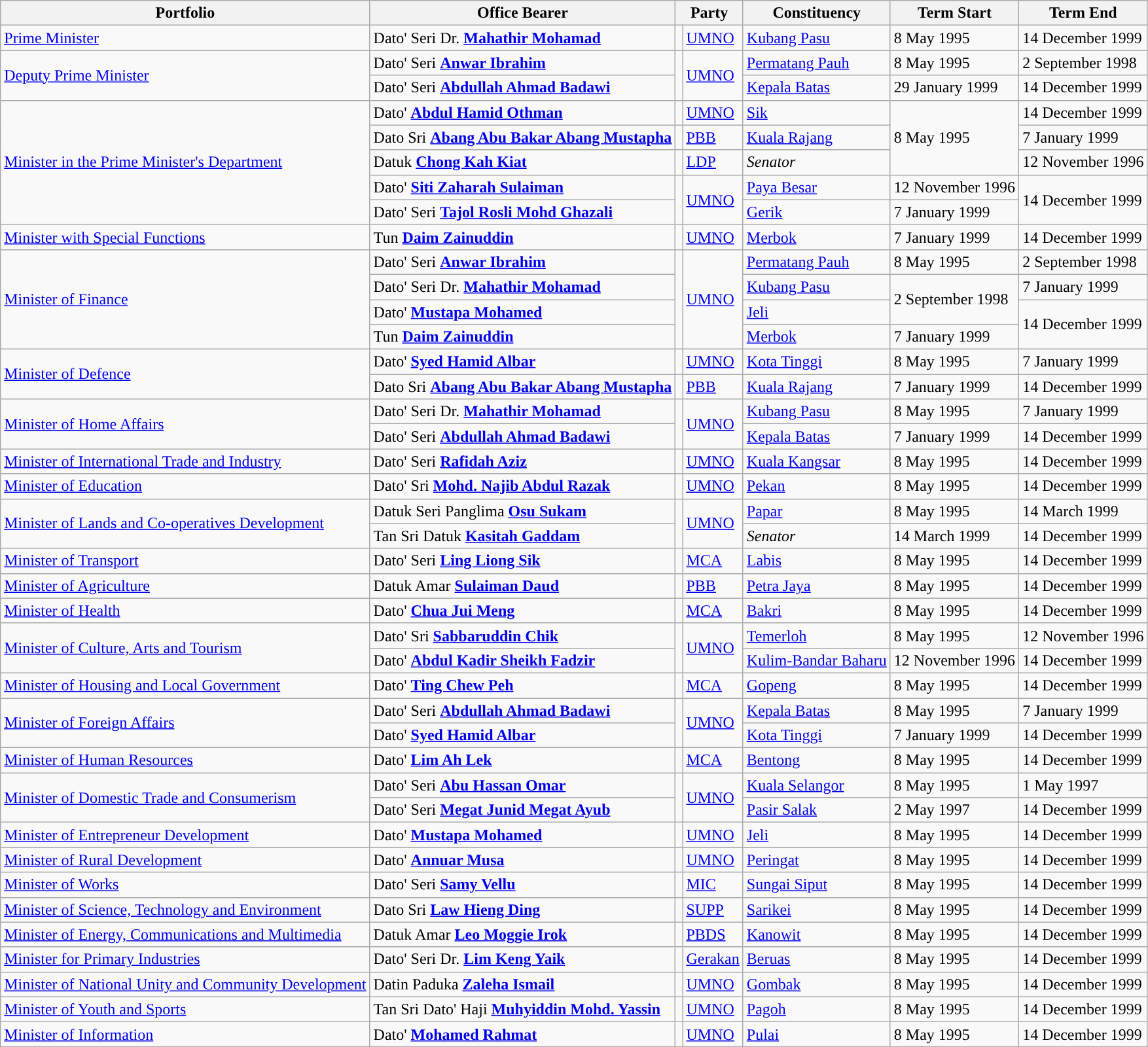<table class="sortable wikitable">
<tr>
<th>Portfolio</th>
<th>Office Bearer</th>
<th colspan=2>Party</th>
<th>Constituency</th>
<th>Term Start</th>
<th>Term End</th>
</tr>
<tr>
<td><a href='#'>Prime Minister</a></td>
<td>Dato' Seri Dr. <strong><a href='#'>Mahathir Mohamad</a></strong> </td>
<td rowspan=1></td>
<td><a href='#'>UMNO</a></td>
<td><a href='#'>Kubang Pasu</a></td>
<td>8 May 1995</td>
<td>14 December 1999</td>
</tr>
<tr>
<td rowspan=2><a href='#'>Deputy Prime Minister</a></td>
<td>Dato' Seri <strong><a href='#'>Anwar Ibrahim</a></strong> </td>
<td rowspan=2></td>
<td rowspan=2><a href='#'>UMNO</a></td>
<td><a href='#'>Permatang Pauh</a></td>
<td>8 May 1995</td>
<td>2 September 1998</td>
</tr>
<tr>
<td>Dato' Seri <strong><a href='#'>Abdullah Ahmad Badawi</a></strong> </td>
<td><a href='#'>Kepala Batas</a></td>
<td>29 January 1999</td>
<td>14 December 1999</td>
</tr>
<tr>
<td rowspan="5"><a href='#'>Minister in the Prime Minister's Department</a></td>
<td>Dato' <strong><a href='#'>Abdul Hamid Othman</a></strong> </td>
<td rowspan=1></td>
<td><a href='#'>UMNO</a></td>
<td><a href='#'>Sik</a></td>
<td rowspan=3>8 May 1995</td>
<td>14 December 1999</td>
</tr>
<tr>
<td>Dato Sri <strong><a href='#'>Abang Abu Bakar Abang Mustapha</a></strong> </td>
<td rowspan=1></td>
<td><a href='#'>PBB</a></td>
<td><a href='#'>Kuala Rajang</a></td>
<td>7 January 1999</td>
</tr>
<tr>
<td>Datuk <strong><a href='#'>Chong Kah Kiat</a></strong></td>
<td rowspan=1></td>
<td><a href='#'>LDP</a></td>
<td><em>Senator</em></td>
<td>12 November 1996</td>
</tr>
<tr>
<td>Dato' <strong><a href='#'>Siti Zaharah Sulaiman</a></strong> </td>
<td rowspan=2></td>
<td rowspan=2><a href='#'>UMNO</a></td>
<td><a href='#'>Paya Besar</a></td>
<td>12 November 1996</td>
<td rowspan=2>14 December 1999</td>
</tr>
<tr>
<td>Dato' Seri <strong><a href='#'>Tajol Rosli Mohd Ghazali</a></strong> </td>
<td><a href='#'>Gerik</a></td>
<td>7 January 1999</td>
</tr>
<tr>
<td><a href='#'>Minister with Special Functions</a></td>
<td>Tun <strong><a href='#'>Daim Zainuddin</a></strong> </td>
<td rowspan=1></td>
<td><a href='#'>UMNO</a></td>
<td><a href='#'>Merbok</a></td>
<td>7 January 1999</td>
<td>14 December 1999</td>
</tr>
<tr>
<td rowspan="4"><a href='#'>Minister of Finance</a></td>
<td>Dato' Seri <strong><a href='#'>Anwar Ibrahim</a></strong> </td>
<td rowspan=4></td>
<td rowspan="4"><a href='#'>UMNO</a></td>
<td><a href='#'>Permatang Pauh</a></td>
<td>8 May 1995</td>
<td>2 September 1998</td>
</tr>
<tr>
<td>Dato' Seri Dr. <strong><a href='#'>Mahathir Mohamad</a></strong> </td>
<td><a href='#'>Kubang Pasu</a></td>
<td rowspan=2>2 September 1998</td>
<td>7 January 1999</td>
</tr>
<tr>
<td>Dato' <strong><a href='#'>Mustapa Mohamed</a></strong> </td>
<td><a href='#'>Jeli</a></td>
<td rowspan=2>14 December 1999</td>
</tr>
<tr>
<td>Tun <strong><a href='#'>Daim Zainuddin</a></strong> </td>
<td><a href='#'>Merbok</a></td>
<td>7 January 1999</td>
</tr>
<tr>
<td rowspan=2><a href='#'>Minister of Defence</a></td>
<td>Dato' <strong><a href='#'>Syed Hamid Albar</a></strong> </td>
<td rowspan=1></td>
<td><a href='#'>UMNO</a></td>
<td><a href='#'>Kota Tinggi</a></td>
<td>8 May 1995</td>
<td>7 January 1999</td>
</tr>
<tr>
<td>Dato Sri <strong><a href='#'>Abang Abu Bakar Abang Mustapha</a></strong> </td>
<td rowspan=1></td>
<td><a href='#'>PBB</a></td>
<td><a href='#'>Kuala Rajang</a></td>
<td>7 January 1999</td>
<td>14 December 1999</td>
</tr>
<tr>
<td rowspan=2><a href='#'>Minister of Home Affairs</a></td>
<td>Dato' Seri Dr. <strong><a href='#'>Mahathir Mohamad</a></strong> </td>
<td rowspan=2></td>
<td rowspan=2><a href='#'>UMNO</a></td>
<td><a href='#'>Kubang Pasu</a></td>
<td>8 May 1995</td>
<td>7 January 1999</td>
</tr>
<tr>
<td>Dato' Seri <strong><a href='#'>Abdullah Ahmad Badawi</a></strong> </td>
<td><a href='#'>Kepala Batas</a></td>
<td>7 January 1999</td>
<td>14 December 1999</td>
</tr>
<tr>
<td><a href='#'>Minister of International Trade and Industry</a></td>
<td>Dato' Seri <strong><a href='#'>Rafidah Aziz</a></strong> </td>
<td rowspan=1></td>
<td><a href='#'>UMNO</a></td>
<td><a href='#'>Kuala Kangsar</a></td>
<td>8 May 1995</td>
<td>14 December 1999</td>
</tr>
<tr>
<td><a href='#'>Minister of Education</a></td>
<td>Dato' Sri <strong><a href='#'>Mohd. Najib Abdul Razak</a></strong> </td>
<td rowspan=1></td>
<td><a href='#'>UMNO</a></td>
<td><a href='#'>Pekan</a></td>
<td>8 May 1995</td>
<td>14 December 1999</td>
</tr>
<tr>
<td rowspan=2><a href='#'>Minister of Lands and Co-operatives Development</a></td>
<td>Datuk Seri Panglima <strong><a href='#'>Osu Sukam</a></strong> </td>
<td rowspan=2></td>
<td rowspan=2><a href='#'>UMNO</a></td>
<td><a href='#'>Papar</a></td>
<td>8 May 1995</td>
<td>14 March 1999</td>
</tr>
<tr>
<td>Tan Sri Datuk <strong><a href='#'>Kasitah Gaddam</a></strong></td>
<td><em>Senator</em></td>
<td>14 March 1999</td>
<td>14 December 1999</td>
</tr>
<tr>
<td><a href='#'>Minister of Transport</a></td>
<td>Dato' Seri <strong><a href='#'>Ling Liong Sik</a></strong> </td>
<td rowspan=1></td>
<td><a href='#'>MCA</a></td>
<td><a href='#'>Labis</a></td>
<td>8 May 1995</td>
<td>14 December 1999</td>
</tr>
<tr>
<td><a href='#'>Minister of Agriculture</a></td>
<td>Datuk Amar <strong><a href='#'>Sulaiman Daud</a></strong> </td>
<td rowspan=1></td>
<td><a href='#'>PBB</a></td>
<td><a href='#'>Petra Jaya</a></td>
<td>8 May 1995</td>
<td>14 December 1999</td>
</tr>
<tr>
<td><a href='#'>Minister of Health</a></td>
<td>Dato' <strong><a href='#'>Chua Jui Meng</a></strong> </td>
<td rowspan=1></td>
<td><a href='#'>MCA</a></td>
<td><a href='#'>Bakri</a></td>
<td>8 May 1995</td>
<td>14 December 1999</td>
</tr>
<tr>
<td rowspan=2><a href='#'>Minister of Culture, Arts and Tourism</a></td>
<td>Dato' Sri <strong><a href='#'>Sabbaruddin Chik</a></strong> </td>
<td rowspan=2></td>
<td rowspan=2><a href='#'>UMNO</a></td>
<td><a href='#'>Temerloh</a></td>
<td>8 May 1995</td>
<td>12 November 1996</td>
</tr>
<tr>
<td>Dato' <strong><a href='#'>Abdul Kadir Sheikh Fadzir</a></strong> </td>
<td><a href='#'>Kulim-Bandar Baharu</a></td>
<td>12 November 1996</td>
<td>14 December 1999</td>
</tr>
<tr>
<td><a href='#'>Minister of Housing and Local Government</a></td>
<td>Dato' <strong><a href='#'>Ting Chew Peh</a></strong> </td>
<td rowspan=1></td>
<td><a href='#'>MCA</a></td>
<td><a href='#'>Gopeng</a></td>
<td>8 May 1995</td>
<td>14 December 1999</td>
</tr>
<tr>
<td rowspan=2><a href='#'>Minister of Foreign Affairs</a></td>
<td>Dato' Seri <strong><a href='#'>Abdullah Ahmad Badawi</a></strong> </td>
<td rowspan=2></td>
<td rowspan=2><a href='#'>UMNO</a></td>
<td><a href='#'>Kepala Batas</a></td>
<td>8 May 1995</td>
<td>7 January 1999</td>
</tr>
<tr>
<td>Dato' <strong><a href='#'>Syed Hamid Albar</a></strong> </td>
<td><a href='#'>Kota Tinggi</a></td>
<td>7 January 1999</td>
<td>14 December 1999</td>
</tr>
<tr>
<td><a href='#'>Minister of Human Resources</a></td>
<td>Dato' <strong><a href='#'>Lim Ah Lek</a></strong> </td>
<td rowspan=1></td>
<td><a href='#'>MCA</a></td>
<td><a href='#'>Bentong</a></td>
<td>8 May 1995</td>
<td>14 December 1999</td>
</tr>
<tr>
<td rowspan=2><a href='#'>Minister of Domestic Trade and Consumerism</a></td>
<td>Dato' Seri <strong><a href='#'>Abu Hassan Omar</a></strong> </td>
<td rowspan=2></td>
<td rowspan=2><a href='#'>UMNO</a></td>
<td><a href='#'>Kuala Selangor</a></td>
<td>8 May 1995</td>
<td>1 May 1997</td>
</tr>
<tr>
<td>Dato' Seri <strong><a href='#'>Megat Junid Megat Ayub</a></strong> </td>
<td><a href='#'>Pasir Salak</a></td>
<td>2 May 1997</td>
<td>14 December 1999</td>
</tr>
<tr>
<td><a href='#'>Minister of Entrepreneur Development</a></td>
<td>Dato' <strong><a href='#'>Mustapa Mohamed</a></strong> </td>
<td rowspan=1></td>
<td><a href='#'>UMNO</a></td>
<td><a href='#'>Jeli</a></td>
<td>8 May 1995</td>
<td>14 December 1999</td>
</tr>
<tr>
<td><a href='#'>Minister of Rural Development</a></td>
<td>Dato' <strong><a href='#'>Annuar Musa</a></strong> </td>
<td></td>
<td><a href='#'>UMNO</a></td>
<td><a href='#'>Peringat</a></td>
<td>8 May 1995</td>
<td>14 December 1999</td>
</tr>
<tr>
<td><a href='#'>Minister of Works</a></td>
<td>Dato' Seri <strong><a href='#'>Samy Vellu</a></strong> </td>
<td></td>
<td><a href='#'>MIC</a></td>
<td><a href='#'>Sungai Siput</a></td>
<td>8 May 1995</td>
<td>14 December 1999</td>
</tr>
<tr>
<td><a href='#'>Minister of Science, Technology and Environment</a></td>
<td>Dato Sri <strong><a href='#'>Law Hieng Ding</a></strong> </td>
<td></td>
<td><a href='#'>SUPP</a></td>
<td><a href='#'>Sarikei</a></td>
<td>8 May 1995</td>
<td>14 December 1999</td>
</tr>
<tr>
<td><a href='#'>Minister of Energy, Communications and Multimedia</a></td>
<td>Datuk Amar <strong><a href='#'>Leo Moggie Irok</a></strong> </td>
<td></td>
<td><a href='#'>PBDS</a></td>
<td><a href='#'>Kanowit</a></td>
<td>8 May 1995</td>
<td>14 December 1999</td>
</tr>
<tr>
<td><a href='#'>Minister for Primary Industries</a></td>
<td>Dato' Seri Dr. <strong><a href='#'>Lim Keng Yaik</a></strong> </td>
<td></td>
<td><a href='#'>Gerakan</a></td>
<td><a href='#'>Beruas</a></td>
<td>8 May 1995</td>
<td>14 December 1999</td>
</tr>
<tr>
<td><a href='#'>Minister of National Unity and Community Development</a></td>
<td>Datin Paduka <strong><a href='#'>Zaleha Ismail</a></strong> </td>
<td></td>
<td><a href='#'>UMNO</a></td>
<td><a href='#'>Gombak</a></td>
<td>8 May 1995</td>
<td>14 December 1999</td>
</tr>
<tr>
<td><a href='#'>Minister of Youth and Sports</a></td>
<td>Tan Sri Dato' Haji <strong><a href='#'>Muhyiddin Mohd. Yassin</a></strong> </td>
<td></td>
<td><a href='#'>UMNO</a></td>
<td><a href='#'>Pagoh</a></td>
<td>8 May 1995</td>
<td>14 December 1999</td>
</tr>
<tr>
<td><a href='#'>Minister of Information</a></td>
<td>Dato' <strong><a href='#'>Mohamed Rahmat</a></strong> </td>
<td></td>
<td><a href='#'>UMNO</a></td>
<td><a href='#'>Pulai</a></td>
<td>8 May 1995</td>
<td>14 December 1999</td>
</tr>
</table>
